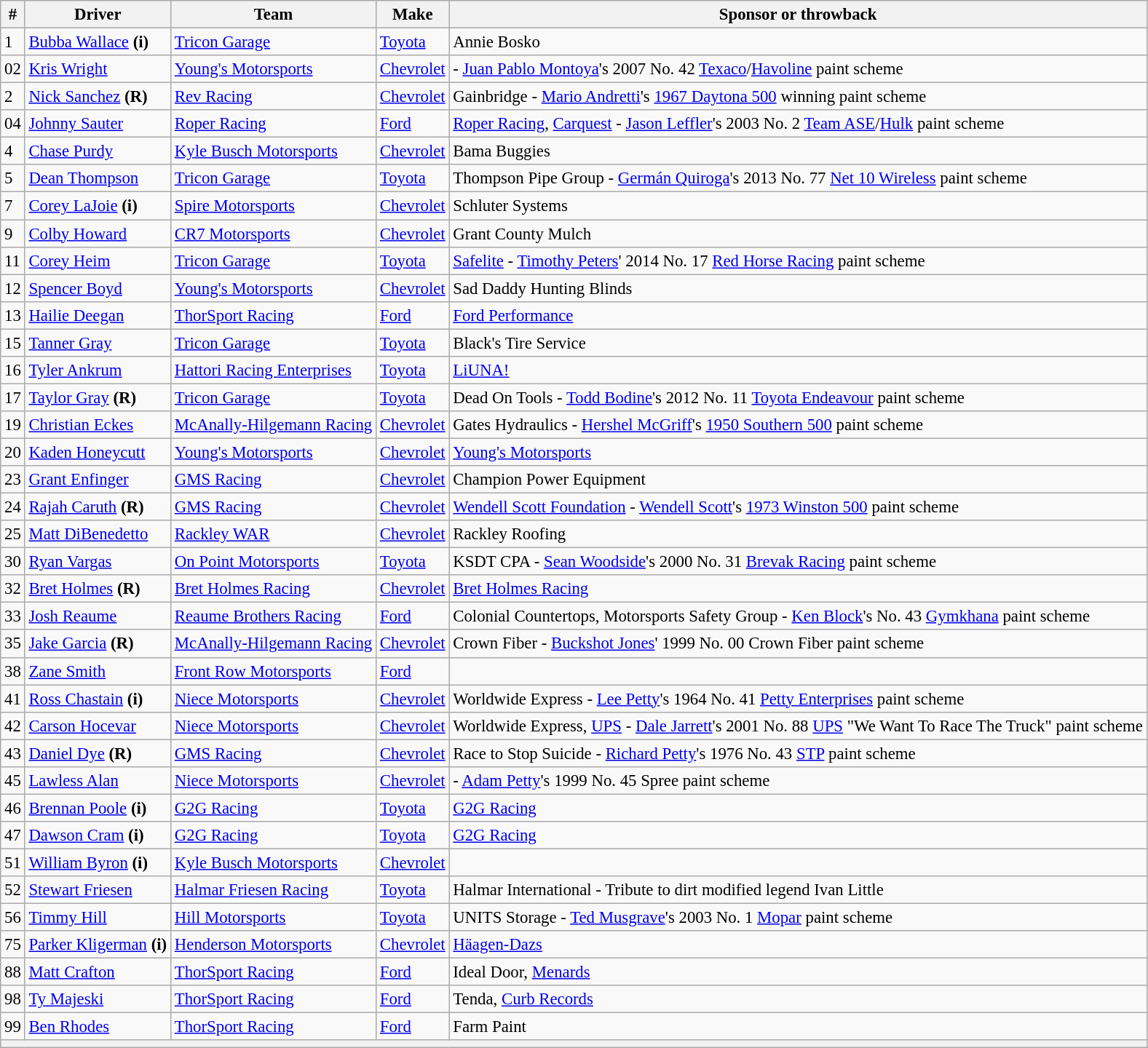<table class="wikitable" style="font-size: 95%;">
<tr>
<th>#</th>
<th>Driver</th>
<th>Team</th>
<th>Make</th>
<th>Sponsor or throwback</th>
</tr>
<tr>
<td>1</td>
<td><a href='#'>Bubba Wallace</a> <strong>(i)</strong></td>
<td><a href='#'>Tricon Garage</a></td>
<td><a href='#'>Toyota</a></td>
<td>Annie Bosko</td>
</tr>
<tr>
<td>02</td>
<td><a href='#'>Kris Wright</a></td>
<td><a href='#'>Young's Motorsports</a></td>
<td><a href='#'>Chevrolet</a></td>
<td> - <a href='#'>Juan Pablo Montoya</a>'s 2007 No. 42 <a href='#'>Texaco</a>/<a href='#'>Havoline</a> paint scheme</td>
</tr>
<tr>
<td>2</td>
<td><a href='#'>Nick Sanchez</a> <strong>(R)</strong></td>
<td><a href='#'>Rev Racing</a></td>
<td><a href='#'>Chevrolet</a></td>
<td>Gainbridge - <a href='#'>Mario Andretti</a>'s <a href='#'>1967 Daytona 500</a> winning paint scheme</td>
</tr>
<tr>
<td>04</td>
<td><a href='#'>Johnny Sauter</a></td>
<td><a href='#'>Roper Racing</a></td>
<td><a href='#'>Ford</a></td>
<td><a href='#'>Roper Racing</a>, <a href='#'>Carquest</a> - <a href='#'>Jason Leffler</a>'s 2003 No. 2 <a href='#'>Team ASE</a>/<a href='#'>Hulk</a> paint scheme</td>
</tr>
<tr>
<td>4</td>
<td><a href='#'>Chase Purdy</a></td>
<td><a href='#'>Kyle Busch Motorsports</a></td>
<td><a href='#'>Chevrolet</a></td>
<td>Bama Buggies</td>
</tr>
<tr>
<td>5</td>
<td><a href='#'>Dean Thompson</a></td>
<td><a href='#'>Tricon Garage</a></td>
<td><a href='#'>Toyota</a></td>
<td>Thompson Pipe Group - <a href='#'>Germán Quiroga</a>'s 2013 No. 77 <a href='#'>Net 10 Wireless</a> paint scheme</td>
</tr>
<tr>
<td>7</td>
<td><a href='#'>Corey LaJoie</a> <strong>(i)</strong></td>
<td><a href='#'>Spire Motorsports</a></td>
<td><a href='#'>Chevrolet</a></td>
<td>Schluter Systems</td>
</tr>
<tr>
<td>9</td>
<td><a href='#'>Colby Howard</a></td>
<td><a href='#'>CR7 Motorsports</a></td>
<td><a href='#'>Chevrolet</a></td>
<td>Grant County Mulch</td>
</tr>
<tr>
<td>11</td>
<td><a href='#'>Corey Heim</a></td>
<td><a href='#'>Tricon Garage</a></td>
<td><a href='#'>Toyota</a></td>
<td><a href='#'>Safelite</a> - <a href='#'>Timothy Peters</a>' 2014 No. 17 <a href='#'>Red Horse Racing</a> paint scheme</td>
</tr>
<tr>
<td>12</td>
<td><a href='#'>Spencer Boyd</a></td>
<td><a href='#'>Young's Motorsports</a></td>
<td><a href='#'>Chevrolet</a></td>
<td>Sad Daddy Hunting Blinds</td>
</tr>
<tr>
<td>13</td>
<td><a href='#'>Hailie Deegan</a></td>
<td><a href='#'>ThorSport Racing</a></td>
<td><a href='#'>Ford</a></td>
<td><a href='#'>Ford Performance</a></td>
</tr>
<tr>
<td>15</td>
<td><a href='#'>Tanner Gray</a></td>
<td><a href='#'>Tricon Garage</a></td>
<td><a href='#'>Toyota</a></td>
<td>Black's Tire Service</td>
</tr>
<tr>
<td>16</td>
<td><a href='#'>Tyler Ankrum</a></td>
<td><a href='#'>Hattori Racing Enterprises</a></td>
<td><a href='#'>Toyota</a></td>
<td><a href='#'>LiUNA!</a></td>
</tr>
<tr>
<td>17</td>
<td><a href='#'>Taylor Gray</a> <strong>(R)</strong></td>
<td><a href='#'>Tricon Garage</a></td>
<td><a href='#'>Toyota</a></td>
<td>Dead On Tools - <a href='#'>Todd Bodine</a>'s 2012 No. 11 <a href='#'>Toyota Endeavour</a> paint scheme</td>
</tr>
<tr>
<td>19</td>
<td nowrap=""><a href='#'>Christian Eckes</a></td>
<td><a href='#'>McAnally-Hilgemann Racing</a></td>
<td><a href='#'>Chevrolet</a></td>
<td>Gates Hydraulics - <a href='#'>Hershel McGriff</a>'s <a href='#'>1950 Southern 500</a> paint scheme</td>
</tr>
<tr>
<td>20</td>
<td><a href='#'>Kaden Honeycutt</a></td>
<td><a href='#'>Young's Motorsports</a></td>
<td><a href='#'>Chevrolet</a></td>
<td><a href='#'>Young's Motorsports</a></td>
</tr>
<tr>
<td>23</td>
<td><a href='#'>Grant Enfinger</a></td>
<td><a href='#'>GMS Racing</a></td>
<td><a href='#'>Chevrolet</a></td>
<td>Champion Power Equipment</td>
</tr>
<tr>
<td>24</td>
<td><a href='#'>Rajah Caruth</a> <strong>(R)</strong></td>
<td><a href='#'>GMS Racing</a></td>
<td><a href='#'>Chevrolet</a></td>
<td><a href='#'>Wendell Scott Foundation</a> - <a href='#'>Wendell Scott</a>'s <a href='#'>1973 Winston 500</a> paint scheme</td>
</tr>
<tr>
<td>25</td>
<td><a href='#'>Matt DiBenedetto</a></td>
<td><a href='#'>Rackley WAR</a></td>
<td><a href='#'>Chevrolet</a></td>
<td>Rackley Roofing</td>
</tr>
<tr>
<td>30</td>
<td><a href='#'>Ryan Vargas</a></td>
<td><a href='#'>On Point Motorsports</a></td>
<td><a href='#'>Toyota</a></td>
<td>KSDT CPA - <a href='#'>Sean Woodside</a>'s 2000 No. 31 <a href='#'>Brevak Racing</a> paint scheme</td>
</tr>
<tr>
<td>32</td>
<td><a href='#'>Bret Holmes</a> <strong>(R)</strong></td>
<td><a href='#'>Bret Holmes Racing</a></td>
<td><a href='#'>Chevrolet</a></td>
<td><a href='#'>Bret Holmes Racing</a></td>
</tr>
<tr>
<td>33</td>
<td><a href='#'>Josh Reaume</a></td>
<td><a href='#'>Reaume Brothers Racing</a></td>
<td><a href='#'>Ford</a></td>
<td>Colonial Countertops, Motorsports Safety Group - <a href='#'>Ken Block</a>'s No. 43 <a href='#'>Gymkhana</a> paint scheme</td>
</tr>
<tr>
<td>35</td>
<td><a href='#'>Jake Garcia</a> <strong>(R)</strong></td>
<td><a href='#'>McAnally-Hilgemann Racing</a></td>
<td><a href='#'>Chevrolet</a></td>
<td>Crown Fiber - <a href='#'>Buckshot Jones</a>' 1999 No. 00 Crown Fiber paint scheme</td>
</tr>
<tr>
<td>38</td>
<td><a href='#'>Zane Smith</a></td>
<td nowrap=""><a href='#'>Front Row Motorsports</a></td>
<td><a href='#'>Ford</a></td>
<td></td>
</tr>
<tr>
<td>41</td>
<td><a href='#'>Ross Chastain</a> <strong>(i)</strong></td>
<td nowrap=""><a href='#'>Niece Motorsports</a></td>
<td><a href='#'>Chevrolet</a></td>
<td>Worldwide Express - <a href='#'>Lee Petty</a>'s 1964 No. 41 <a href='#'>Petty Enterprises</a> paint scheme</td>
</tr>
<tr>
<td>42</td>
<td><a href='#'>Carson Hocevar</a></td>
<td><a href='#'>Niece Motorsports</a></td>
<td><a href='#'>Chevrolet</a></td>
<td>Worldwide Express, <a href='#'>UPS</a> - <a href='#'>Dale Jarrett</a>'s 2001 No. 88 <a href='#'>UPS</a> "We Want To Race The Truck" paint scheme</td>
</tr>
<tr>
<td>43</td>
<td><a href='#'>Daniel Dye</a> <strong>(R)</strong></td>
<td><a href='#'>GMS Racing</a></td>
<td><a href='#'>Chevrolet</a></td>
<td>Race to Stop Suicide - <a href='#'>Richard Petty</a>'s 1976 No. 43 <a href='#'>STP</a> paint scheme</td>
</tr>
<tr>
<td>45</td>
<td><a href='#'>Lawless Alan</a></td>
<td><a href='#'>Niece Motorsports</a></td>
<td><a href='#'>Chevrolet</a></td>
<td> - <a href='#'>Adam Petty</a>'s 1999 No. 45 Spree paint scheme</td>
</tr>
<tr>
<td>46</td>
<td><a href='#'>Brennan Poole</a> <strong>(i)</strong></td>
<td><a href='#'>G2G Racing</a></td>
<td><a href='#'>Toyota</a></td>
<td><a href='#'>G2G Racing</a></td>
</tr>
<tr>
<td>47</td>
<td><a href='#'>Dawson Cram</a> <strong>(i)</strong></td>
<td><a href='#'>G2G Racing</a></td>
<td><a href='#'>Toyota</a></td>
<td><a href='#'>G2G Racing</a></td>
</tr>
<tr>
<td>51</td>
<td><a href='#'>William Byron</a> <strong>(i)</strong></td>
<td><a href='#'>Kyle Busch Motorsports</a></td>
<td><a href='#'>Chevrolet</a></td>
<td> </td>
</tr>
<tr>
<td>52</td>
<td><a href='#'>Stewart Friesen</a></td>
<td><a href='#'>Halmar Friesen Racing</a></td>
<td><a href='#'>Toyota</a></td>
<td>Halmar International - Tribute to dirt modified legend Ivan Little</td>
</tr>
<tr>
<td>56</td>
<td><a href='#'>Timmy Hill</a></td>
<td><a href='#'>Hill Motorsports</a></td>
<td><a href='#'>Toyota</a></td>
<td>UNITS Storage - <a href='#'>Ted Musgrave</a>'s 2003 No. 1 <a href='#'>Mopar</a> paint scheme</td>
</tr>
<tr>
<td>75</td>
<td><a href='#'>Parker Kligerman</a> <strong>(i)</strong></td>
<td><a href='#'>Henderson Motorsports</a></td>
<td><a href='#'>Chevrolet</a></td>
<td><a href='#'>Häagen-Dazs</a></td>
</tr>
<tr>
<td>88</td>
<td><a href='#'>Matt Crafton</a></td>
<td><a href='#'>ThorSport Racing</a></td>
<td><a href='#'>Ford</a></td>
<td>Ideal Door, <a href='#'>Menards</a></td>
</tr>
<tr>
<td>98</td>
<td><a href='#'>Ty Majeski</a></td>
<td><a href='#'>ThorSport Racing</a></td>
<td><a href='#'>Ford</a></td>
<td>Tenda, <a href='#'>Curb Records</a></td>
</tr>
<tr>
<td>99</td>
<td><a href='#'>Ben Rhodes</a></td>
<td><a href='#'>ThorSport Racing</a></td>
<td><a href='#'>Ford</a></td>
<td>Farm Paint</td>
</tr>
<tr>
<th colspan="5"></th>
</tr>
</table>
